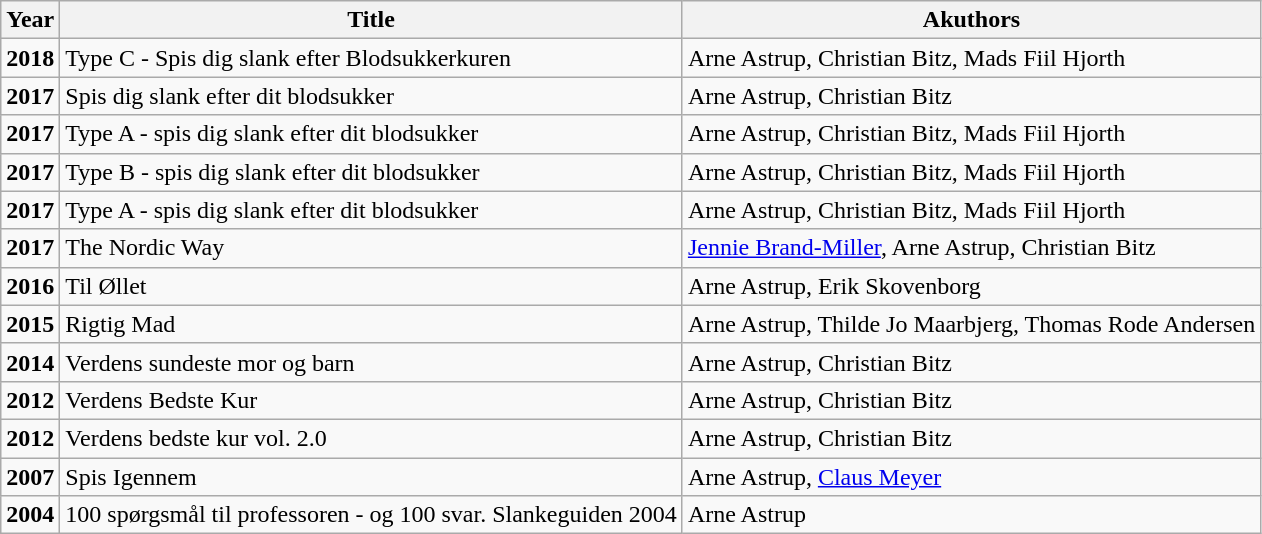<table class="wikitable">
<tr>
<th>Year</th>
<th>Title</th>
<th>Akuthors</th>
</tr>
<tr>
<td><strong>2018</strong></td>
<td>Type C - Spis dig slank efter Blodsukkerkuren</td>
<td>Arne Astrup, Christian Bitz, Mads Fiil Hjorth</td>
</tr>
<tr>
<td><strong>2017</strong></td>
<td>Spis dig slank efter dit blodsukker</td>
<td>Arne Astrup, Christian Bitz</td>
</tr>
<tr>
<td><strong>2017</strong></td>
<td>Type A - spis dig slank efter dit blodsukker</td>
<td>Arne Astrup, Christian Bitz, Mads Fiil Hjorth</td>
</tr>
<tr>
<td><strong>2017</strong></td>
<td>Type B - spis dig slank efter dit blodsukker</td>
<td>Arne Astrup, Christian Bitz, Mads Fiil Hjorth</td>
</tr>
<tr>
<td><strong>2017</strong></td>
<td>Type A - spis dig slank efter dit blodsukker</td>
<td>Arne Astrup, Christian Bitz, Mads Fiil Hjorth</td>
</tr>
<tr>
<td><strong>2017</strong></td>
<td>The Nordic Way</td>
<td><a href='#'>Jennie Brand-Miller</a>, Arne Astrup, Christian Bitz</td>
</tr>
<tr>
<td><strong>2016</strong></td>
<td>Til Øllet</td>
<td>Arne Astrup, Erik Skovenborg</td>
</tr>
<tr>
<td><strong>2015</strong></td>
<td>Rigtig Mad</td>
<td>Arne Astrup, Thilde Jo Maarbjerg, Thomas Rode Andersen</td>
</tr>
<tr>
<td><strong>2014</strong></td>
<td>Verdens sundeste mor og barn</td>
<td>Arne Astrup, Christian Bitz</td>
</tr>
<tr>
<td><strong>2012</strong></td>
<td>Verdens Bedste Kur</td>
<td>Arne Astrup, Christian Bitz</td>
</tr>
<tr>
<td><strong>2012</strong></td>
<td>Verdens bedste kur vol. 2.0</td>
<td>Arne Astrup, Christian Bitz</td>
</tr>
<tr>
<td><strong>2007</strong></td>
<td>Spis Igennem</td>
<td>Arne Astrup, <a href='#'>Claus Meyer</a></td>
</tr>
<tr>
<td><strong>2004</strong></td>
<td>100 spørgsmål til professoren - og 100 svar. Slankeguiden 2004</td>
<td>Arne Astrup</td>
</tr>
</table>
